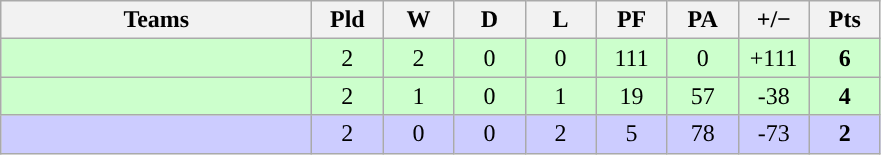<table class="wikitable" style="text-align: center;">
<tr>
<th width="200">Teams</th>
<th width="40">Pld</th>
<th width="40">W</th>
<th width="40">D</th>
<th width="40">L</th>
<th width="40">PF</th>
<th width="40">PA</th>
<th width="40">+/−</th>
<th width="40">Pts</th>
</tr>
<tr style="background:#ccffcc">
<td align=left></td>
<td>2</td>
<td>2</td>
<td>0</td>
<td>0</td>
<td>111</td>
<td>0</td>
<td>+111</td>
<td><strong>6</strong></td>
</tr>
<tr style="background:#ccffcc">
<td align=left></td>
<td>2</td>
<td>1</td>
<td>0</td>
<td>1</td>
<td>19</td>
<td>57</td>
<td>-38</td>
<td><strong>4</strong></td>
</tr>
<tr style="background:#ccccff">
<td align=left></td>
<td>2</td>
<td>0</td>
<td>0</td>
<td>2</td>
<td>5</td>
<td>78</td>
<td>-73</td>
<td><strong>2</strong></td>
</tr>
</table>
